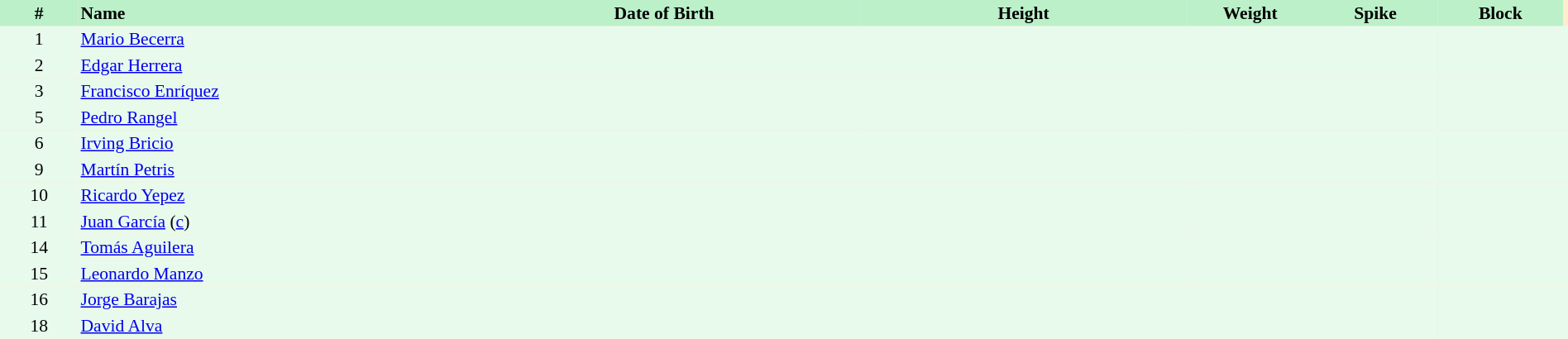<table border=0 cellpadding=2 cellspacing=0  |- bgcolor=#FFECCE style="text-align:center; font-size:90%;" width=100%>
<tr bgcolor=#BBF0C9>
<th width=5%>#</th>
<th width=25% align=left>Name</th>
<th width=25%>Date of Birth</th>
<th width=21%>Height</th>
<th width=8%>Weight</th>
<th width=8%>Spike</th>
<th width=8%>Block</th>
</tr>
<tr bgcolor=#E7FAEC>
<td>1</td>
<td align=left><a href='#'>Mario Becerra</a></td>
<td></td>
<td></td>
<td></td>
<td></td>
<td></td>
<td></td>
</tr>
<tr bgcolor=#E7FAEC>
<td>2</td>
<td align=left><a href='#'>Edgar Herrera</a></td>
<td></td>
<td></td>
<td></td>
<td></td>
<td></td>
<td></td>
</tr>
<tr bgcolor=#E7FAEC>
<td>3</td>
<td align=left><a href='#'>Francisco Enríquez</a></td>
<td></td>
<td></td>
<td></td>
<td></td>
<td></td>
<td></td>
</tr>
<tr bgcolor=#E7FAEC>
<td>5</td>
<td align=left><a href='#'>Pedro Rangel</a></td>
<td></td>
<td></td>
<td></td>
<td></td>
<td></td>
<td></td>
</tr>
<tr bgcolor=#E7FAEC>
<td>6</td>
<td align=left><a href='#'>Irving Bricio</a></td>
<td></td>
<td></td>
<td></td>
<td></td>
<td></td>
<td></td>
</tr>
<tr bgcolor=#E7FAEC>
<td>9</td>
<td align=left><a href='#'>Martín Petris</a></td>
<td></td>
<td></td>
<td></td>
<td></td>
<td></td>
<td></td>
</tr>
<tr bgcolor=#E7FAEC>
<td>10</td>
<td align=left><a href='#'>Ricardo Yepez</a></td>
<td></td>
<td></td>
<td></td>
<td></td>
<td></td>
<td></td>
</tr>
<tr bgcolor=#E7FAEC>
<td>11</td>
<td align=left><a href='#'>Juan García</a> (<a href='#'>c</a>)</td>
<td></td>
<td></td>
<td></td>
<td></td>
<td></td>
<td></td>
</tr>
<tr bgcolor=#E7FAEC>
<td>14</td>
<td align=left><a href='#'>Tomás Aguilera</a></td>
<td></td>
<td></td>
<td></td>
<td></td>
<td></td>
<td></td>
</tr>
<tr bgcolor=#E7FAEC>
<td>15</td>
<td align=left><a href='#'>Leonardo Manzo</a></td>
<td></td>
<td></td>
<td></td>
<td></td>
<td></td>
<td></td>
</tr>
<tr bgcolor=#E7FAEC>
<td>16</td>
<td align=left><a href='#'>Jorge Barajas</a></td>
<td></td>
<td></td>
<td></td>
<td></td>
<td></td>
<td></td>
</tr>
<tr bgcolor=#E7FAEC>
<td>18</td>
<td align=left><a href='#'>David Alva</a></td>
<td></td>
<td></td>
<td></td>
<td></td>
<td></td>
<td></td>
</tr>
</table>
